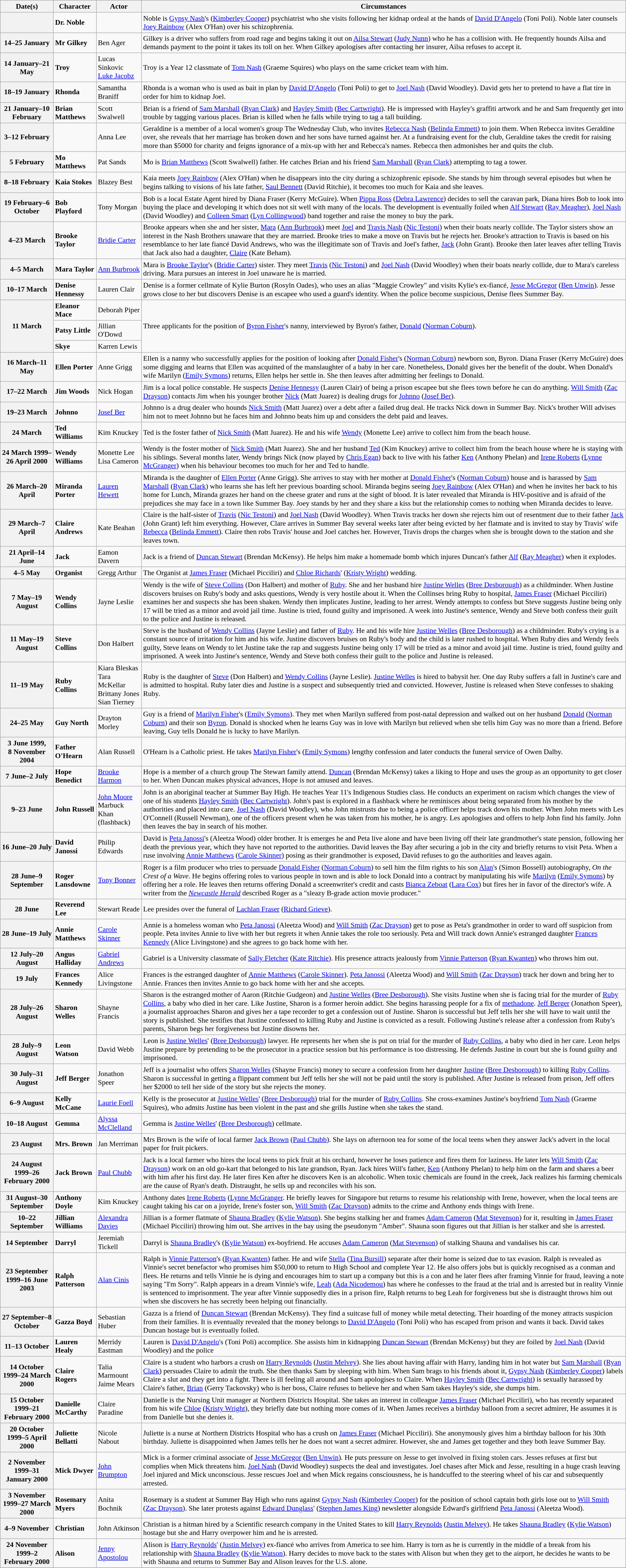<table class="wikitable plainrowheaders" style="font-size:90%">
<tr>
<th scope="col">Date(s)</th>
<th scope="col">Character</th>
<th scope="col">Actor</th>
<th scope="col">Circumstances</th>
</tr>
<tr>
<th scope="row"></th>
<td><strong>Dr. Noble</strong></td>
<td></td>
<td>Noble is <a href='#'>Gypsy Nash</a>'s (<a href='#'>Kimberley Cooper</a>) psychiatrist who she visits following her kidnap ordeal at the hands of <a href='#'>David D'Angelo</a> (Toni Poli). Noble later counsels <a href='#'>Joey Rainbow</a> (Alex O'Han) over his schizophrenia.</td>
</tr>
<tr>
<th scope="row">14–25 January</th>
<td><strong>Mr Gilkey</strong></td>
<td>Ben Ager</td>
<td>Gilkey is a driver who suffers from road rage and begins taking it out on <a href='#'>Ailsa Stewart</a> (<a href='#'>Judy Nunn</a>) who he has a collision with. He frequently hounds Ailsa and demands payment to the point it takes its toll on her. When Gilkey apologises after contacting her insurer, Ailsa refuses to accept it.</td>
</tr>
<tr>
<th scope="row">14 January–21 May</th>
<td><strong>Troy</strong></td>
<td>Lucas Sinkovic<br><a href='#'>Luke Jacobz</a></td>
<td>Troy is a Year 12 classmate of <a href='#'>Tom Nash</a> (Graeme Squires) who plays on the same cricket team with him.</td>
</tr>
<tr>
<th scope="row">18–19 January</th>
<td><strong>Rhonda</strong></td>
<td>Samantha Braniff</td>
<td>Rhonda is a woman who is used as bait in plan by <a href='#'>David D'Angelo</a> (Toni Poli) to get to <a href='#'>Joel Nash</a> (David Woodley). David gets her to pretend to have a flat tire in order for him to kidnap Joel.</td>
</tr>
<tr>
<th scope="row">21 January–10 February</th>
<td><strong>Brian Matthews</strong></td>
<td>Scott Swalwell</td>
<td>Brian is a friend of <a href='#'>Sam Marshall</a> (<a href='#'>Ryan Clark</a>) and <a href='#'>Hayley Smith</a> (<a href='#'>Bec Cartwright</a>). He is impressed with Hayley's graffiti artwork and he and Sam frequently get into trouble by tagging various places. Brian is killed when he falls while trying to tag a tall building.</td>
</tr>
<tr>
<th scope="row">3–12 February</th>
<td></td>
<td>Anna Lee</td>
<td>Geraldine is a member of a local women's group The Wednesday Club, who invites <a href='#'>Rebecca Nash</a> (<a href='#'>Belinda Emmett</a>) to join them. When Rebecca invites Geraldine over, she reveals that her marriage has broken down and her sons have turned against her. At a fundraising event for the club, Geraldine takes the credit for raising more than $5000 for charity and feigns ignorance of a mix-up with her and Rebecca's names. Rebecca then admonishes her and quits the club.</td>
</tr>
<tr>
<th scope="row">5 February</th>
<td><strong>Mo Matthews</strong></td>
<td>Pat Sands</td>
<td>Mo is <a href='#'>Brian Matthews</a> (Scott Swalwell) father. He catches Brian and his friend <a href='#'>Sam Marshall</a> (<a href='#'>Ryan Clark</a>) attempting to tag a tower.</td>
</tr>
<tr>
<th scope="row">8–18 February</th>
<td><strong>Kaia Stokes</strong></td>
<td>Blazey Best</td>
<td>Kaia meets <a href='#'>Joey Rainbow</a> (Alex O'Han) when he disappears into the city during a schizophrenic episode. She stands by him through several episodes but when he begins talking to visions of his late father, <a href='#'>Saul Bennett</a> (David Ritchie), it becomes too much for Kaia and she leaves.</td>
</tr>
<tr>
<th scope="row">19 February–6 October</th>
<td><strong>Bob Playford</strong></td>
<td>Tony Morgan</td>
<td>Bob is a local Estate Agent hired by Diana Fraser (Kerry McGuire). When <a href='#'>Pippa Ross</a> (<a href='#'>Debra Lawrence</a>) decides to sell the caravan park, Diana hires Bob to look into buying the place and developing it which does not sit well with many of the locals. The development is eventually foiled when <a href='#'>Alf Stewart</a> (<a href='#'>Ray Meagher</a>), <a href='#'>Joel Nash</a> (David Woodley) and <a href='#'>Colleen Smart</a> (<a href='#'>Lyn Collingwood</a>) band together and raise the money to buy the park.</td>
</tr>
<tr>
<th scope="row">4–23 March</th>
<td><strong>Brooke Taylor</strong></td>
<td><a href='#'>Bridie Carter</a></td>
<td>Brooke appears when she and her sister, <a href='#'>Mara</a> (<a href='#'>Ann Burbrook</a>) meet <a href='#'>Joel</a> and <a href='#'>Travis Nash</a> (<a href='#'>Nic Testoni</a>) when their boats nearly collide. The Taylor sisters show an interest in the Nash Brothers unaware that they are married. Brooke tries to make a move on Travis but he rejects her. Brooke's attraction to Travis is based on his resemblance to her late fiancé David Andrews, who was the illegitimate son of Travis and Joel's father, <a href='#'>Jack</a> (John Grant). Brooke then later leaves after telling Travis that Jack also had a daughter, <a href='#'>Claire</a> (Kate Beham).</td>
</tr>
<tr>
<th scope="row">4–5 March</th>
<td><strong>Mara Taylor</strong></td>
<td><a href='#'>Ann Burbrook</a></td>
<td>Mara is <a href='#'>Brooke Taylor</a>'s (<a href='#'>Bridie Carter</a>) sister. They meet <a href='#'>Travis</a> (<a href='#'>Nic Testoni</a>) and <a href='#'>Joel Nash</a> (David Woodley) when their boats nearly collide, due to Mara's careless driving. Mara pursues an interest in Joel unaware he is married.</td>
</tr>
<tr>
<th scope="row">10–17 March</th>
<td><strong>Denise Hennessy</strong></td>
<td>Lauren Clair</td>
<td>Denise is a former cellmate of Kylie Burton (Rosyln Oades), who uses an alias "Maggie Crowley" and visits Kylie's ex-fiancé, <a href='#'>Jesse McGregor</a> (<a href='#'>Ben Unwin</a>). Jesse grows close to her but discovers Denise is an escapee who used a guard's identity. When the police become suspicious, Denise flees Summer Bay.</td>
</tr>
<tr>
<th scope="row" rowspan="3">11 March</th>
<td><strong>Eleanor Mace</strong></td>
<td>Deborah Piper</td>
<td rowspan="3">Three applicants for the position of <a href='#'>Byron Fisher</a>'s nanny, interviewed by Byron's father, <a href='#'>Donald</a> (<a href='#'>Norman Coburn</a>).</td>
</tr>
<tr>
<td><strong>Patsy Little</strong></td>
<td>Jillian O'Dowd</td>
</tr>
<tr>
<td><strong>Skye</strong></td>
<td>Karren Lewis</td>
</tr>
<tr>
<th scope="row">16 March–11 May</th>
<td><strong>Ellen Porter</strong></td>
<td>Anne Grigg</td>
<td>Ellen is a nanny who successfully applies for the position of looking after <a href='#'>Donald Fisher</a>'s (<a href='#'>Norman Coburn</a>) newborn son, Byron. Diana Fraser (Kerry McGuire) does some digging and learns that Ellen was acquitted of the manslaughter of a baby in her care. Nonetheless, Donald gives her the benefit of the doubt. When Donald's wife Marilyn (<a href='#'>Emily Symons</a>) returns, Ellen helps her settle in. She then leaves after admitting her feelings to Donald.</td>
</tr>
<tr>
<th scope="row">17–22 March</th>
<td><strong>Jim Woods</strong></td>
<td>Nick Hogan</td>
<td>Jim is a local police constable. He suspects <a href='#'>Denise Hennessy</a> (Lauren Clair) of being a prison escapee but she flees town before he can do anything. <a href='#'>Will Smith</a> (<a href='#'>Zac Drayson</a>) contacts Jim when his younger brother <a href='#'>Nick</a> (Matt Juarez) is dealing drugs for <a href='#'>Johnno</a> (<a href='#'>Josef Ber</a>).</td>
</tr>
<tr>
<th scope="row">19–23 March</th>
<td><strong>Johnno</strong></td>
<td><a href='#'>Josef Ber</a></td>
<td>Johnno is a drug dealer who hounds <a href='#'>Nick Smith</a> (Matt Juarez) over a debt after a failed drug deal. He tracks Nick down in Summer Bay. Nick's brother Will advises him not to meet Johnno but he faces him and Johnno beats him up and considers the debt paid and leaves.</td>
</tr>
<tr>
<th scope="row">24 March</th>
<td><strong>Ted Williams</strong></td>
<td>Kim Knuckey</td>
<td>Ted is the foster father of <a href='#'>Nick Smith</a> (Matt Juarez). He and his wife <a href='#'>Wendy</a> (Monette Lee) arrive to collect him from the beach house.</td>
</tr>
<tr>
<th scope="row">24 March 1999–26 April 2000</th>
<td><strong>Wendy Williams</strong></td>
<td>Monette Lee<br>Lisa Cameron</td>
<td>Wendy is the foster mother of <a href='#'>Nick Smith</a> (Matt Juarez). She and her husband <a href='#'>Ted</a> (Kim Knuckey) arrive to collect him from the beach house where he is staying with his siblings. Several months later, Wendy brings Nick (now played by <a href='#'>Chris Egan</a>) back to live with his father <a href='#'>Ken</a> (Anthony Phelan) and <a href='#'>Irene Roberts</a> (<a href='#'>Lynne McGranger</a>) when his behaviour becomes too much for her and Ted to handle.</td>
</tr>
<tr>
<th scope="row">26 March–20 April</th>
<td><strong>Miranda Porter</strong></td>
<td><a href='#'>Lauren Hewett</a></td>
<td>Miranda is the daughter of <a href='#'>Ellen Porter</a> (Anne Grigg). She arrives to stay with her mother at <a href='#'>Donald Fisher</a>'s (<a href='#'>Norman Coburn</a>) house and is harassed by <a href='#'>Sam Marshall</a> (<a href='#'>Ryan Clark</a>) who learns she has left her previous boarding school. Miranda begins seeing <a href='#'>Joey Rainbow</a> (Alex O'Han) and when he invites her back to his home for Lunch, Miranda grazes her hand on the cheese grater and runs at the sight of blood. It is later revealed that Miranda is HIV-positive and is afraid of the prejudices she may face in a town like Summer Bay. Joey stands by her and they share a kiss but the relationship comes to nothing when Miranda decides to leave.</td>
</tr>
<tr>
<th scope="row">29 March–7 April</th>
<td><strong>Claire Andrews</strong></td>
<td>Kate Beahan</td>
<td>Claire is the half-sister of <a href='#'>Travis</a> (<a href='#'>Nic Testoni</a>) and <a href='#'>Joel Nash</a> (David Woodley). When Travis tracks her down she rejects him out of resentment due to their father <a href='#'>Jack</a> (John Grant) left him everything. However, Clare arrives in Summer Bay several weeks later after being evicted by her flatmate and is invited to stay by Travis' wife <a href='#'>Rebecca</a> (<a href='#'>Belinda Emmett</a>). Claire then robs Travis' house and Joel catches her. However, Travis drops the charges when she is brought down to the station and she leaves town.</td>
</tr>
<tr>
<th scope="row">21 April–14 June</th>
<td><strong>Jack</strong></td>
<td>Eamon Davern</td>
<td>Jack is a friend of <a href='#'>Duncan Stewart</a> (Brendan McKensy). He helps him make a homemade bomb which injures Duncan's father <a href='#'>Alf</a> (<a href='#'>Ray Meagher</a>) when it explodes.</td>
</tr>
<tr>
<th scope="row">4–5 May</th>
<td><strong>Organist</strong></td>
<td>Gregg Arthur</td>
<td>The Organist at <a href='#'>James Fraser</a> (Michael Picciliri) and <a href='#'>Chloe Richards</a>' (<a href='#'>Kristy Wright</a>) wedding.</td>
</tr>
<tr>
<th scope="row">7 May–19 August</th>
<td><strong>Wendy Collins</strong></td>
<td>Jayne Leslie</td>
<td>Wendy is the wife of <a href='#'>Steve Collins</a> (Don Halbert) and mother of <a href='#'>Ruby</a>. She and her husband hire <a href='#'>Justine Welles</a> (<a href='#'>Bree Desborough</a>) as a childminder. When Justine discovers bruises on Ruby's body and asks questions, Wendy is very hostile about it. When the Collinses bring Ruby to hospital, <a href='#'>James Fraser</a> (Michael Picciliri) examines her and suspects she has been shaken. Wendy then implicates Justine, leading to her arrest. Wendy attempts to confess but Steve suggests Justine being only 17 will be tried as a minor and avoid jail time. Justine is tried, found guilty and imprisoned. A week into Justine's sentence, Wendy and Steve both confess their guilt to the police and Justine is released.</td>
</tr>
<tr>
<th scope="row">11 May–19 August</th>
<td><strong>Steve Collins</strong></td>
<td>Don Halbert</td>
<td>Steve is the husband of <a href='#'>Wendy Collins</a> (Jayne Leslie) and father of <a href='#'>Ruby</a>. He and his wife hire <a href='#'>Justine Welles</a> (<a href='#'>Bree Desborough</a>) as a childminder. Ruby's crying is a constant source of irritation for him and his wife. Justine discovers bruises on Ruby's body and the child is later rushed to hospital. When Ruby dies and Wendy feels guilty, Steve leans on Wendy to let Justine take the rap and suggests Justine being only 17 will be tried as a minor and avoid jail time. Justine is tried, found guilty and imprisoned. A week into Justine's sentence, Wendy and Steve both confess their guilt to the police and Justine is released.</td>
</tr>
<tr>
<th scope="row">11–19 May</th>
<td><strong>Ruby Collins </strong></td>
<td>Kiara Bleskas<br>Tara McKellar<br>Brittany Jones<br>Sian Tierney</td>
<td>Ruby is the daughter of <a href='#'>Steve</a> (Don Halbert) and <a href='#'>Wendy Collins</a> (Jayne Leslie). <a href='#'>Justine Welles</a> is hired to babysit her. One day Ruby suffers a fall in Justine's care and is admitted to hospital. Ruby later dies and Justine is a suspect and subsequently tried and convicted. However, Justine is released when Steve confesses to shaking Ruby.</td>
</tr>
<tr>
<th scope="row">24–25 May</th>
<td><strong>Guy North</strong></td>
<td>Drayton Morley</td>
<td>Guy is a friend of <a href='#'>Marilyn Fisher</a>'s (<a href='#'>Emily Symons</a>). They met when Marilyn suffered from post-natal depression and walked out on her husband <a href='#'>Donald</a> (<a href='#'>Norman Coburn</a>) and their son <a href='#'>Byron</a>. Donald is shocked when he learns Guy was in love with Marilyn but relieved when she tells him Guy was no more than a friend. Before leaving, Guy tells Donald he is lucky to have Marilyn.</td>
</tr>
<tr>
<th scope="row">3 June 1999,<br>8 November 2004</th>
<td><strong>Father O'Hearn</strong></td>
<td>Alan Russell</td>
<td>O'Hearn is a Catholic priest. He takes <a href='#'>Marilyn Fisher</a>'s (<a href='#'>Emily Symons</a>) lengthy confession and later conducts the funeral service of Owen Dalby.</td>
</tr>
<tr>
<th scope="row">7 June–2 July</th>
<td><strong>Hope Benedict</strong></td>
<td><a href='#'>Brooke Harmon</a></td>
<td>Hope is a member of a church group The Stewart family attend. <a href='#'>Duncan</a> (Brendan McKensy) takes a liking to Hope and uses the group as an opportunity to get closer to her. When Duncan makes physical advances, Hope is not amused and leaves.</td>
</tr>
<tr>
<th scope="row">9–23 June</th>
<td><strong>John Russell</strong></td>
<td><a href='#'>John Moore</a><br>Marbuck Khan (flashback)</td>
<td>John is an aboriginal teacher at Summer Bay High. He teaches Year 11's Indigenous Studies class. He conducts an experiment on racism which changes the view of one of his students <a href='#'>Hayley Smith</a> (<a href='#'>Bec Cartwright</a>). John's past is explored in a flashback where he reminisces about being separated from his mother by the authorities and placed into care. <a href='#'>Joel Nash</a> (David Woodley), who John mistrusts due to being a police officer helps track down his mother. When John meets with Les O'Connell (Russell Newman), one of the officers present when he was taken from his mother, he is angry. Les apologises and offers to help John find his family. John then leaves the bay in search of his mother.</td>
</tr>
<tr>
<th scope="row">16 June–20 July</th>
<td><strong>David Janossi</strong></td>
<td>Philip Edwards</td>
<td>David is <a href='#'>Peta Janossi</a>'s (Aleetza Wood) older brother. It is emerges he and Peta live alone and have been living off their late grandmother's state pension, following her death the previous year, which they have not reported to the authorities. David leaves the Bay after securing a job in the city and briefly returns to visit Peta. When a ruse involving <a href='#'>Annie Matthews</a> (<a href='#'>Carole Skinner</a>) posing as their grandmother is exposed, David refuses to go the authorities and leaves again.</td>
</tr>
<tr>
<th scope="row">28 June–9 September</th>
<td><strong>Roger Lansdowne</strong></td>
<td><a href='#'>Tony Bonner</a></td>
<td>Roger is a film producer who tries to persuade <a href='#'>Donald Fisher</a> (<a href='#'>Norman Coburn</a>) to sell him the film rights to his son <a href='#'>Alan</a>'s (Simon Bossell) autobiography, <em>On the Crest of a Wave</em>. He begins offering roles to various people in town and is able to lock Donald into a contract by manipulating his wife <a href='#'>Marilyn</a> (<a href='#'>Emily Symons</a>) by offering her a role. He leaves then returns offering Donald a screenwriter's credit and casts <a href='#'>Bianca Zeboat</a> (<a href='#'>Lara Cox</a>) but fires her in favor of the director's wife. A writer from the <em><a href='#'>Newcastle Herald</a></em> described Roger as a "sleazy B-grade action movie producer."</td>
</tr>
<tr>
<th scope="row">28 June</th>
<td><strong>Reverend Lee</strong></td>
<td>Stewart Reade</td>
<td>Lee presides over the funeral of <a href='#'>Lachlan Fraser</a> (<a href='#'>Richard Grieve</a>).</td>
</tr>
<tr>
<th scope="row">28 June–19 July</th>
<td><strong>Annie Matthews</strong></td>
<td><a href='#'>Carole Skinner</a></td>
<td>Annie is a homeless woman who <a href='#'>Peta Janossi</a> (Aleetza Wood) and <a href='#'>Will Smith</a> (<a href='#'>Zac Drayson</a>) get to pose as Peta's grandmother in order to ward off suspicion from people. Peta invites Annie to live with her but regrets it when Annie takes the role too seriously. Peta and Will track down Annie's estranged daughter <a href='#'>Frances Kennedy</a> (Alice Livingstone) and she agrees to go back home with her.</td>
</tr>
<tr>
<th scope="row">12 July–20 August</th>
<td><strong>Angus Halliday</strong></td>
<td><a href='#'>Gabriel Andrews</a></td>
<td>Gabriel is a University classmate of <a href='#'>Sally Fletcher</a> (<a href='#'>Kate Ritchie</a>). His presence attracts jealously from <a href='#'>Vinnie Patterson</a> (<a href='#'>Ryan Kwanten</a>) who throws him out.</td>
</tr>
<tr>
<th scope="row">19 July</th>
<td><strong>Frances Kennedy</strong></td>
<td>Alice Livingstone</td>
<td>Frances is the estranged daughter of <a href='#'>Annie Matthews</a> (<a href='#'>Carole Skinner</a>). <a href='#'>Peta Janossi</a> (Aleetza Wood) and <a href='#'>Will Smith</a> (<a href='#'>Zac Drayson</a>) track her down and bring her to Annie. Frances then invites Annie to go back home with her and she accepts.</td>
</tr>
<tr>
<th scope="row">28 July–26 August</th>
<td><strong>Sharon Welles</strong></td>
<td>Shayne Francis</td>
<td>Sharon is the estranged mother of Aaron (Ritchie Gudgeon) and <a href='#'>Justine Welles</a> (<a href='#'>Bree Desborough</a>). She visits Justine when she is facing trial for the murder of <a href='#'>Ruby Collins</a>, a baby who died in her care. Like Justine, Sharon is a former heroin addict. She begins harassing people for a fix of <a href='#'>methadone</a>. <a href='#'>Jeff Berger</a> (Jonathon Speer), a journalist approaches Sharon and gives her a tape recorder to get a confession out of Justine. Sharon is successful but Jeff tells her she will have to wait until the story is published. She testifies that Justine confessed to killing Ruby and Justine is convicted as a result. Following Justine's release after a confession from Ruby's parents, Sharon begs her forgiveness but Justine disowns her.</td>
</tr>
<tr>
<th scope="row">28 July–9 August</th>
<td><strong>Leon Watson</strong></td>
<td>David Webb</td>
<td>Leon is <a href='#'>Justine Welles</a>' (<a href='#'>Bree Desborough</a>) lawyer. He represents her when she is put on trial for the murder of <a href='#'>Ruby Collins</a>, a baby who died in her care. Leon helps Justine prepare by pretending to be the prosecutor in a practice session but his performance is too distressing. He defends Justine in court but she is found guilty and imprisoned.</td>
</tr>
<tr>
<th scope="row">30 July–31 August</th>
<td><strong>Jeff Berger</strong></td>
<td>Jonathon Speer</td>
<td>Jeff is a journalist who offers <a href='#'>Sharon Welles</a> (Shayne Francis) money to secure a confession from her daughter <a href='#'>Justine</a> (<a href='#'>Bree Desborough</a>) to killing  <a href='#'>Ruby Collins</a>. Sharon is successful in getting a flippant comment but Jeff tells her she will not be paid until the story is published. After Justine is released from prison, Jeff offers her $2000 to tell her side of the story but she rejects the money.</td>
</tr>
<tr>
<th scope="row">6–9 August</th>
<td><strong>Kelly McCane</strong></td>
<td><a href='#'>Laurie Foell</a></td>
<td>Kelly is the prosecutor at <a href='#'>Justine Welles</a>' (<a href='#'>Bree Desborough</a>) trial for the murder of <a href='#'>Ruby Collins</a>. She cross-examines Justine's boyfriend <a href='#'>Tom Nash</a> (Graeme Squires), who admits Justine has been violent in the past and she grills Justine when she takes the stand.</td>
</tr>
<tr>
<th scope="row">10–18 August</th>
<td><strong>Gemma</strong></td>
<td><a href='#'>Alyssa McClelland</a></td>
<td>Gemma is <a href='#'>Justine Welles</a>' (<a href='#'>Bree Desborough</a>) cellmate.</td>
</tr>
<tr>
<th scope="row">23 August</th>
<td><strong>Mrs. Brown</strong></td>
<td>Jan Merriman</td>
<td>Mrs Brown is the wife of local farmer <a href='#'>Jack Brown</a> (<a href='#'>Paul Chubb</a>). She lays on afternoon tea for some of the local teens when they answer Jack's advert in the local paper for fruit pickers.</td>
</tr>
<tr>
<th scope="row">24 August 1999–26 February 2000</th>
<td><strong>Jack Brown</strong></td>
<td><a href='#'>Paul Chubb</a></td>
<td>Jack is a local farmer who hires the local teens to pick fruit at his orchard, however he loses patience and fires them for laziness. He later lets <a href='#'>Will Smith</a> (<a href='#'>Zac Drayson</a>) work on an old go-kart that belonged to his late grandson, Ryan. Jack hires Will's father, <a href='#'>Ken</a> (Anthony Phelan) to help him on the farm and shares a beer with him after his first day. He later fires Ken after he discovers Ken is an alcoholic. When toxic chemicals are found in the creek, Jack realizes his farming chemicals are the cause of Ryan's death. Distraught, he sells up and reconciles with his son.</td>
</tr>
<tr>
<th scope="row">31 August–30 September</th>
<td><strong>Anthony Doyle</strong></td>
<td>Kim Knuckey</td>
<td>Anthony dates <a href='#'>Irene Roberts</a> (<a href='#'>Lynne McGranger</a>. He briefly leaves for Singapore but returns to resume his relationship with Irene, however, when the local teens are caught taking his car on a joyride, Irene's foster son, <a href='#'>Will Smith</a> (<a href='#'>Zac Drayson</a>) admits to the crime and Anthony ends things with Irene.</td>
</tr>
<tr>
<th scope="row">10–22 September</th>
<td><strong>Jillian Williams</strong></td>
<td><a href='#'>Alexandra Davies</a></td>
<td>Jillian is a former flatmate of <a href='#'>Shauna Bradley</a> (<a href='#'>Kylie Watson</a>). She begins stalking her and frames <a href='#'>Adam Cameron</a> (<a href='#'>Mat Stevenson</a>) for it, resulting in <a href='#'>James Fraser</a> (Michael Picciliri) throwing him out. She arrives in the bay using the pseudonym "Amber". Shauna soon figures out that Jillian is her stalker and she is arrested.</td>
</tr>
<tr>
<th scope="row">14 September</th>
<td><strong>Darryl</strong></td>
<td>Jeremiah Tickell</td>
<td>Darryl is <a href='#'>Shauna Bradley</a>'s (<a href='#'>Kylie Watson</a>) ex-boyfriend. He accuses <a href='#'>Adam Cameron</a> (<a href='#'>Mat Stevenson</a>) of stalking Shauna and vandalises his car.</td>
</tr>
<tr>
<th scope="row">23 September 1999–16 June 2003</th>
<td><strong>Ralph Patterson</strong></td>
<td><a href='#'>Alan Cinis</a></td>
<td>Ralph is <a href='#'>Vinnie Patterson</a>'s (<a href='#'>Ryan Kwanten</a>) father. He and wife <a href='#'>Stella</a> (<a href='#'>Tina Bursill</a>) separate after their home is seized due to tax evasion. Ralph is revealed as Vinnie's secret benefactor who promises him $50,000 to return to High School and complete Year 12. He also offers jobs but is quickly recognised as a conman and flees. He returns and tells Vinnie he is dying and encourages him to start up a company but this is a con and he later flees after framing Vinnie for fraud, leaving a note saying "I'm Sorry". Ralph appears in a dream Vinnie's wife, <a href='#'>Leah</a> (<a href='#'>Ada Nicodemou</a>) has where he confesses to the fraud at the trial and is arrested but in reality Vinnie is sentenced to imprisonment. The year after Vinnie supposedly dies in a prison fire, Ralph returns to beg Leah for forgiveness but she is distraught throws him out when she discovers he has secretly been helping out financially.</td>
</tr>
<tr>
<th scope="row">27 September–8 October</th>
<td><strong>Gazza Boyd</strong></td>
<td>Sebastian Huber</td>
<td>Gazza is a friend of <a href='#'>Duncan Stewart</a> (Brendan McKensy). They find a suitcase full of money while metal detecting. Their hoarding of the money attracts suspicion from their families. It is eventually revealed that the money belongs to <a href='#'>David D'Angelo</a> (Toni Poli) who has escaped from prison and wants it back. David takes Duncan hostage but is eventually foiled.</td>
</tr>
<tr>
<th scope="row">11–13 October</th>
<td><strong>Lauren Healy</strong></td>
<td>Merridy Eastman</td>
<td>Lauren is <a href='#'>David D'Angelo</a>'s (Toni Poli) accomplice. She assists him in kidnapping <a href='#'>Duncan Stewart</a> (Brendan McKensy) but they are foiled by <a href='#'>Joel Nash</a> (David Woodley) and the police</td>
</tr>
<tr>
<th scope="row">14 October 1999–24 March 2000</th>
<td><strong>Claire Rogers</strong></td>
<td>Talia Marmount<br>Jaime Mears</td>
<td>Claire is a student who harbors a crush on <a href='#'>Harry Reynolds</a> (<a href='#'>Justin Melvey</a>). She lies about having affair with Harry, landing him in hot water but <a href='#'>Sam Marshall</a> (<a href='#'>Ryan Clark</a>) persuades Claire to admit the truth. She then thanks Sam by sleeping with him. When Sam brags to his friends about it, <a href='#'>Gypsy Nash</a> (<a href='#'>Kimberley Cooper</a>) labels Claire a slut and they get into a fight. There is ill feeling all around and Sam apologises to Claire. When <a href='#'>Hayley Smith</a> (<a href='#'>Bec Cartwright</a>) is sexually harassed by Claire's father, <a href='#'>Brian</a> (Gerry Tackovsky) who is her boss, Claire refuses to believe her and when Sam takes Hayley's side, she dumps him.</td>
</tr>
<tr>
<th scope="row">15 October 1999–21 February 2000</th>
<td><strong>Danielle McCarthy</strong></td>
<td>Claire Paradine</td>
<td>Danielle is the Nursing Unit manager at Northern Districts Hospital. She takes an interest in colleague <a href='#'>James Fraser</a> (Michael Picciliri), who has recently separated from his wife <a href='#'>Chloe</a> (<a href='#'>Kristy Wright</a>), they briefly date but nothing more comes of it. When James receives a birthday balloon from a secret admirer, He assumes it is from Danielle but she denies it.</td>
</tr>
<tr>
<th scope="row">20 October 1999–5 April 2000</th>
<td><strong>Juliette Bellatti</strong></td>
<td>Nicole Nabout</td>
<td>Juliette is a nurse at Northern Districts Hospital who has a crush on <a href='#'>James Fraser</a> (Michael Picciliri). She anonymously gives him a birthday balloon for his 30th birthday. Juliette is disappointed when James tells her he does not want a secret admirer. However, she and James get together and they both leave Summer Bay.</td>
</tr>
<tr>
<th scope="row">2 November 1999–31 January 2000</th>
<td><strong>Mick Dwyer</strong></td>
<td><a href='#'>John Brumpton</a></td>
<td>Mick is a former criminal associate of <a href='#'>Jesse McGregor</a> (<a href='#'>Ben Unwin</a>). He puts pressure on Jesse to get involved in fixing stolen cars. Jesses refuses at first but complies when Mick threatens him. <a href='#'>Joel Nash</a> (David Woodley) suspects the deal and investigates. Joel chases after Mick and Jesse, resulting in a huge crash leaving Joel injured and Mick unconscious. Jesse rescues Joel and when Mick regains consciousness, he is handcuffed to the steering wheel of his car and subsequently arrested.</td>
</tr>
<tr>
<th scope="row">3 November 1999–27 March 2000</th>
<td><strong>Rosemary Myers</strong></td>
<td>Anita Bochnik</td>
<td>Rosemary is a student at Summer Bay High who runs against <a href='#'>Gypsy Nash</a> (<a href='#'>Kimberley Cooper</a>) for the position of school captain both girls lose out to <a href='#'>Will Smith</a> (<a href='#'>Zac Drayson</a>). She later protests against <a href='#'>Edward Dunglass</a>' (<a href='#'>Stephen James King</a>) newsletter alongside Edward's girlfriend <a href='#'>Peta Janossi</a> (Aleetza Wood).</td>
</tr>
<tr>
<th scope="row">4–9 November</th>
<td><strong>Christian</strong></td>
<td>John Atkinson</td>
<td>Christian is a hitman hired by a Scientific research company in the United States to kill <a href='#'>Harry Reynolds</a> (<a href='#'>Justin Melvey</a>). He takes <a href='#'>Shauna Bradley</a> (<a href='#'>Kylie Watson</a>) hostage but she and Harry overpower him and he is arrested.</td>
</tr>
<tr>
<th scope="row">24 November 1999–2 February 2000</th>
<td><strong>Alison</strong></td>
<td><a href='#'>Jenny Apostolou</a></td>
<td>Alison is <a href='#'>Harry Reynolds</a>' (<a href='#'>Justin Melvey</a>) ex-fiancé who arrives from America to see him. Harry is torn as he is currently in the middle of a break from his relationship with <a href='#'>Shauna Bradley</a> (<a href='#'>Kylie Watson</a>). Harry decides to move back to the states with Alison but when they get to the airport, he decides he wants to be with Shauna and returns to Summer Bay and Alison leaves for the U.S. alone.</td>
</tr>
<tr>
</tr>
</table>
